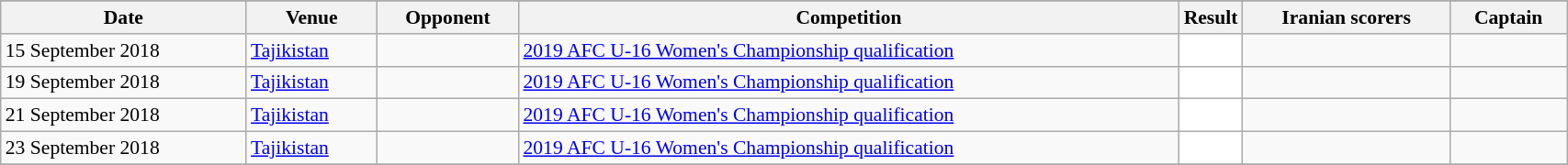<table class="wikitable" style="font-size:90%; width:90%;">
<tr>
</tr>
<tr>
<th>Date</th>
<th>Venue</th>
<th>Opponent</th>
<th>Competition</th>
<th>Result</th>
<th>Iranian scorers</th>
<th>Captain</th>
</tr>
<tr>
<td>15 September 2018</td>
<td> <a href='#'>Tajikistan</a></td>
<td></td>
<td><a href='#'>2019 AFC U-16 Women's Championship qualification</a></td>
<td style="background:#FFFFFF; width:10px; text-align:center;"></td>
<td></td>
<td></td>
</tr>
<tr>
<td>19 September 2018</td>
<td> <a href='#'>Tajikistan</a></td>
<td></td>
<td><a href='#'>2019 AFC U-16 Women's Championship qualification</a></td>
<td style="background:#FFFFFF; width:10px; text-align:center;"></td>
<td></td>
<td></td>
</tr>
<tr>
<td>21 September 2018</td>
<td> <a href='#'>Tajikistan</a></td>
<td></td>
<td><a href='#'>2019 AFC U-16 Women's Championship qualification</a></td>
<td style="background:#FFFFFF; width:10px; text-align:center;"></td>
<td></td>
<td></td>
</tr>
<tr>
<td>23 September 2018</td>
<td> <a href='#'>Tajikistan</a></td>
<td></td>
<td><a href='#'>2019 AFC U-16 Women's Championship qualification</a></td>
<td style="background:#FFFFFF; width:10px; text-align:center;"></td>
<td></td>
<td></td>
</tr>
<tr>
</tr>
</table>
